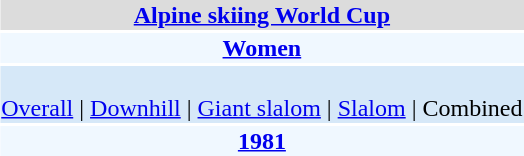<table align="right" class="toccolours" style="margin: 0 0 1em 1em;">
<tr>
<td colspan="2" align=center bgcolor=Gainsboro><strong><a href='#'>Alpine skiing World Cup</a></strong></td>
</tr>
<tr>
<td colspan="2" align=center bgcolor=AliceBlue><strong><a href='#'>Women</a></strong></td>
</tr>
<tr>
<td colspan="2" align=center bgcolor=D6E8F8><br><a href='#'>Overall</a> | 
<a href='#'>Downhill</a> | 
<a href='#'>Giant slalom</a> | 
<a href='#'>Slalom</a> | 
Combined</td>
</tr>
<tr>
<td colspan="2" align=center bgcolor=AliceBlue><strong><a href='#'>1981</a></strong></td>
</tr>
</table>
